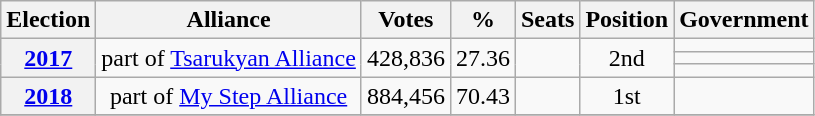<table class="wikitable" style="text-align: center;">
<tr>
<th>Election</th>
<th>Alliance</th>
<th>Votes</th>
<th>%</th>
<th>Seats</th>
<th>Position</th>
<th>Government</th>
</tr>
<tr>
<th rowspan=3><a href='#'>2017</a></th>
<td rowspan=3>part of <a href='#'>Tsarukyan Alliance</a></td>
<td rowspan=3>428,836</td>
<td rowspan=3>27.36</td>
<td rowspan=3></td>
<td rowspan=3> 2nd</td>
<td></td>
</tr>
<tr>
<td></td>
</tr>
<tr>
<td></td>
</tr>
<tr>
<th rowspan="1"><a href='#'>2018</a></th>
<td rowspan="1">part of <a href='#'>My Step Alliance</a></td>
<td rowspan="1">884,456</td>
<td rowspan="1">70.43</td>
<td rowspan="1"></td>
<td rowspan="1"> 1st</td>
<td></td>
</tr>
<tr>
</tr>
</table>
